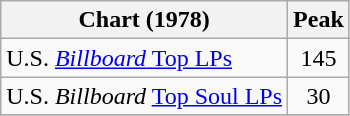<table class="wikitable">
<tr>
<th>Chart (1978)</th>
<th>Peak<br></th>
</tr>
<tr>
<td>U.S. <a href='#'><em>Billboard</em> Top LPs</a></td>
<td align="center">145</td>
</tr>
<tr>
<td>U.S. <em>Billboard</em> <a href='#'>Top Soul LPs</a></td>
<td align="center">30</td>
</tr>
<tr>
</tr>
</table>
